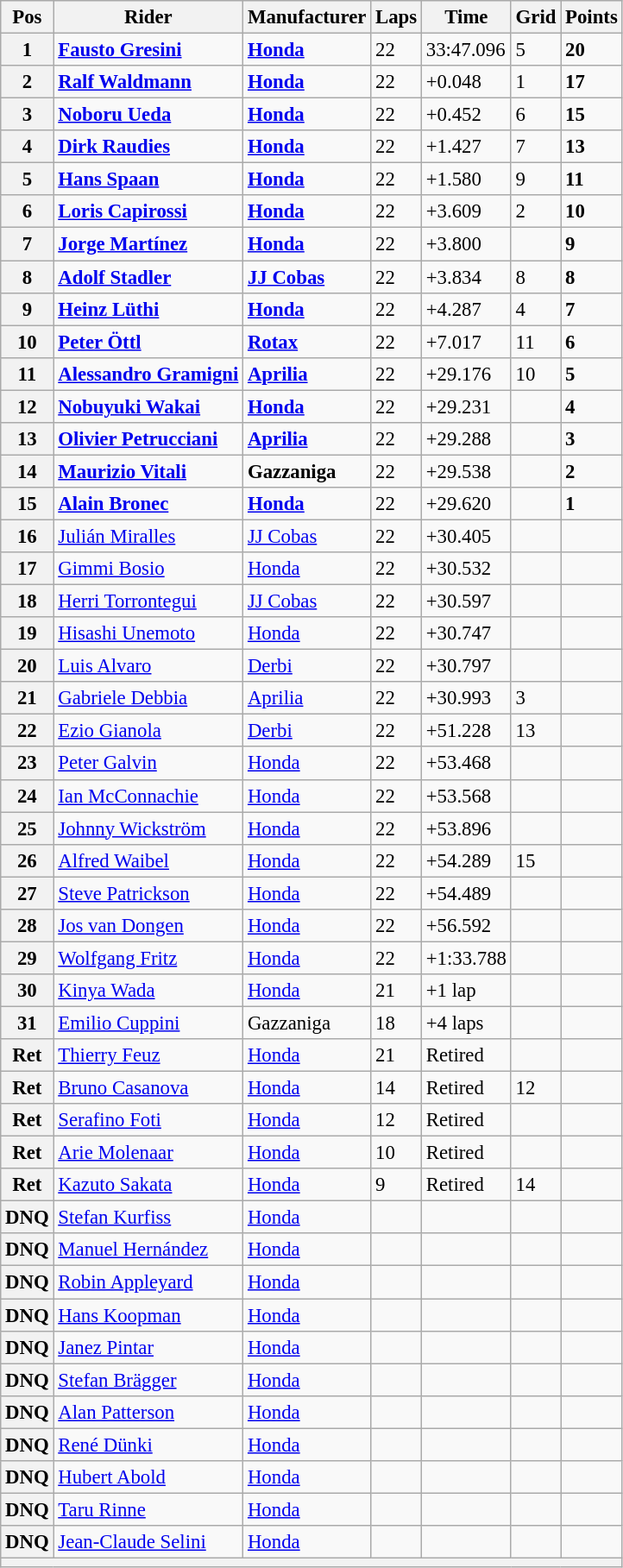<table class="wikitable" style="font-size: 95%;">
<tr>
<th>Pos</th>
<th>Rider</th>
<th>Manufacturer</th>
<th>Laps</th>
<th>Time</th>
<th>Grid</th>
<th>Points</th>
</tr>
<tr>
<th>1</th>
<td> <strong><a href='#'>Fausto Gresini</a></strong></td>
<td><strong><a href='#'>Honda</a></strong></td>
<td>22</td>
<td>33:47.096</td>
<td>5</td>
<td><strong>20</strong></td>
</tr>
<tr>
<th>2</th>
<td> <strong><a href='#'>Ralf Waldmann</a></strong></td>
<td><strong><a href='#'>Honda</a></strong></td>
<td>22</td>
<td>+0.048</td>
<td>1</td>
<td><strong>17</strong></td>
</tr>
<tr>
<th>3</th>
<td> <strong><a href='#'>Noboru Ueda</a></strong></td>
<td><strong><a href='#'>Honda</a></strong></td>
<td>22</td>
<td>+0.452</td>
<td>6</td>
<td><strong>15</strong></td>
</tr>
<tr>
<th>4</th>
<td> <strong><a href='#'>Dirk Raudies</a></strong></td>
<td><strong><a href='#'>Honda</a></strong></td>
<td>22</td>
<td>+1.427</td>
<td>7</td>
<td><strong>13</strong></td>
</tr>
<tr>
<th>5</th>
<td> <strong><a href='#'>Hans Spaan</a></strong></td>
<td><strong><a href='#'>Honda</a></strong></td>
<td>22</td>
<td>+1.580</td>
<td>9</td>
<td><strong>11</strong></td>
</tr>
<tr>
<th>6</th>
<td> <strong><a href='#'>Loris Capirossi</a></strong></td>
<td><strong><a href='#'>Honda</a></strong></td>
<td>22</td>
<td>+3.609</td>
<td>2</td>
<td><strong>10</strong></td>
</tr>
<tr>
<th>7</th>
<td> <strong><a href='#'>Jorge Martínez</a></strong></td>
<td><strong><a href='#'>Honda</a></strong></td>
<td>22</td>
<td>+3.800</td>
<td></td>
<td><strong>9</strong></td>
</tr>
<tr>
<th>8</th>
<td> <strong><a href='#'>Adolf Stadler</a></strong></td>
<td><strong><a href='#'>JJ Cobas</a></strong></td>
<td>22</td>
<td>+3.834</td>
<td>8</td>
<td><strong>8</strong></td>
</tr>
<tr>
<th>9</th>
<td> <strong><a href='#'>Heinz Lüthi</a></strong></td>
<td><strong><a href='#'>Honda</a></strong></td>
<td>22</td>
<td>+4.287</td>
<td>4</td>
<td><strong>7</strong></td>
</tr>
<tr>
<th>10</th>
<td> <strong><a href='#'>Peter Öttl</a></strong></td>
<td><strong><a href='#'>Rotax</a></strong></td>
<td>22</td>
<td>+7.017</td>
<td>11</td>
<td><strong>6</strong></td>
</tr>
<tr>
<th>11</th>
<td> <strong><a href='#'>Alessandro Gramigni</a></strong></td>
<td><strong><a href='#'>Aprilia</a></strong></td>
<td>22</td>
<td>+29.176</td>
<td>10</td>
<td><strong>5</strong></td>
</tr>
<tr>
<th>12</th>
<td> <strong><a href='#'>Nobuyuki Wakai</a></strong></td>
<td><strong><a href='#'>Honda</a></strong></td>
<td>22</td>
<td>+29.231</td>
<td></td>
<td><strong>4</strong></td>
</tr>
<tr>
<th>13</th>
<td> <strong><a href='#'>Olivier Petrucciani</a></strong></td>
<td><strong><a href='#'>Aprilia</a></strong></td>
<td>22</td>
<td>+29.288</td>
<td></td>
<td><strong>3</strong></td>
</tr>
<tr>
<th>14</th>
<td> <strong><a href='#'>Maurizio Vitali</a></strong></td>
<td><strong>Gazzaniga</strong></td>
<td>22</td>
<td>+29.538</td>
<td></td>
<td><strong>2</strong></td>
</tr>
<tr>
<th>15</th>
<td> <strong><a href='#'>Alain Bronec</a></strong></td>
<td><strong><a href='#'>Honda</a></strong></td>
<td>22</td>
<td>+29.620</td>
<td></td>
<td><strong>1</strong></td>
</tr>
<tr>
<th>16</th>
<td> <a href='#'>Julián Miralles</a></td>
<td><a href='#'>JJ Cobas</a></td>
<td>22</td>
<td>+30.405</td>
<td></td>
<td></td>
</tr>
<tr>
<th>17</th>
<td> <a href='#'>Gimmi Bosio</a></td>
<td><a href='#'>Honda</a></td>
<td>22</td>
<td>+30.532</td>
<td></td>
<td></td>
</tr>
<tr>
<th>18</th>
<td> <a href='#'>Herri Torrontegui</a></td>
<td><a href='#'>JJ Cobas</a></td>
<td>22</td>
<td>+30.597</td>
<td></td>
<td></td>
</tr>
<tr>
<th>19</th>
<td> <a href='#'>Hisashi Unemoto</a></td>
<td><a href='#'>Honda</a></td>
<td>22</td>
<td>+30.747</td>
<td></td>
<td></td>
</tr>
<tr>
<th>20</th>
<td> <a href='#'>Luis Alvaro</a></td>
<td><a href='#'>Derbi</a></td>
<td>22</td>
<td>+30.797</td>
<td></td>
<td></td>
</tr>
<tr>
<th>21</th>
<td> <a href='#'>Gabriele Debbia</a></td>
<td><a href='#'>Aprilia</a></td>
<td>22</td>
<td>+30.993</td>
<td>3</td>
<td></td>
</tr>
<tr>
<th>22</th>
<td> <a href='#'>Ezio Gianola</a></td>
<td><a href='#'>Derbi</a></td>
<td>22</td>
<td>+51.228</td>
<td>13</td>
<td></td>
</tr>
<tr>
<th>23</th>
<td> <a href='#'>Peter Galvin</a></td>
<td><a href='#'>Honda</a></td>
<td>22</td>
<td>+53.468</td>
<td></td>
<td></td>
</tr>
<tr>
<th>24</th>
<td> <a href='#'>Ian McConnachie</a></td>
<td><a href='#'>Honda</a></td>
<td>22</td>
<td>+53.568</td>
<td></td>
<td></td>
</tr>
<tr>
<th>25</th>
<td> <a href='#'>Johnny Wickström</a></td>
<td><a href='#'>Honda</a></td>
<td>22</td>
<td>+53.896</td>
<td></td>
<td></td>
</tr>
<tr>
<th>26</th>
<td> <a href='#'>Alfred Waibel</a></td>
<td><a href='#'>Honda</a></td>
<td>22</td>
<td>+54.289</td>
<td>15</td>
<td></td>
</tr>
<tr>
<th>27</th>
<td> <a href='#'>Steve Patrickson</a></td>
<td><a href='#'>Honda</a></td>
<td>22</td>
<td>+54.489</td>
<td></td>
<td></td>
</tr>
<tr>
<th>28</th>
<td> <a href='#'>Jos van Dongen</a></td>
<td><a href='#'>Honda</a></td>
<td>22</td>
<td>+56.592</td>
<td></td>
<td></td>
</tr>
<tr>
<th>29</th>
<td> <a href='#'>Wolfgang Fritz</a></td>
<td><a href='#'>Honda</a></td>
<td>22</td>
<td>+1:33.788</td>
<td></td>
<td></td>
</tr>
<tr>
<th>30</th>
<td> <a href='#'>Kinya Wada</a></td>
<td><a href='#'>Honda</a></td>
<td>21</td>
<td>+1 lap</td>
<td></td>
<td></td>
</tr>
<tr>
<th>31</th>
<td> <a href='#'>Emilio Cuppini</a></td>
<td>Gazzaniga</td>
<td>18</td>
<td>+4 laps</td>
<td></td>
<td></td>
</tr>
<tr>
<th>Ret</th>
<td> <a href='#'>Thierry Feuz</a></td>
<td><a href='#'>Honda</a></td>
<td>21</td>
<td>Retired</td>
<td></td>
<td></td>
</tr>
<tr>
<th>Ret</th>
<td> <a href='#'>Bruno Casanova</a></td>
<td><a href='#'>Honda</a></td>
<td>14</td>
<td>Retired</td>
<td>12</td>
<td></td>
</tr>
<tr>
<th>Ret</th>
<td> <a href='#'>Serafino Foti</a></td>
<td><a href='#'>Honda</a></td>
<td>12</td>
<td>Retired</td>
<td></td>
<td></td>
</tr>
<tr>
<th>Ret</th>
<td> <a href='#'>Arie Molenaar</a></td>
<td><a href='#'>Honda</a></td>
<td>10</td>
<td>Retired</td>
<td></td>
<td></td>
</tr>
<tr>
<th>Ret</th>
<td> <a href='#'>Kazuto Sakata</a></td>
<td><a href='#'>Honda</a></td>
<td>9</td>
<td>Retired</td>
<td>14</td>
<td></td>
</tr>
<tr>
<th>DNQ</th>
<td> <a href='#'>Stefan Kurfiss</a></td>
<td><a href='#'>Honda</a></td>
<td></td>
<td></td>
<td></td>
<td></td>
</tr>
<tr>
<th>DNQ</th>
<td> <a href='#'>Manuel Hernández</a></td>
<td><a href='#'>Honda</a></td>
<td></td>
<td></td>
<td></td>
<td></td>
</tr>
<tr>
<th>DNQ</th>
<td> <a href='#'>Robin Appleyard</a></td>
<td><a href='#'>Honda</a></td>
<td></td>
<td></td>
<td></td>
<td></td>
</tr>
<tr>
<th>DNQ</th>
<td> <a href='#'>Hans Koopman</a></td>
<td><a href='#'>Honda</a></td>
<td></td>
<td></td>
<td></td>
<td></td>
</tr>
<tr>
<th>DNQ</th>
<td> <a href='#'>Janez Pintar</a></td>
<td><a href='#'>Honda</a></td>
<td></td>
<td></td>
<td></td>
<td></td>
</tr>
<tr>
<th>DNQ</th>
<td> <a href='#'>Stefan Brägger</a></td>
<td><a href='#'>Honda</a></td>
<td></td>
<td></td>
<td></td>
<td></td>
</tr>
<tr>
<th>DNQ</th>
<td> <a href='#'>Alan Patterson</a></td>
<td><a href='#'>Honda</a></td>
<td></td>
<td></td>
<td></td>
<td></td>
</tr>
<tr>
<th>DNQ</th>
<td> <a href='#'>René Dünki</a></td>
<td><a href='#'>Honda</a></td>
<td></td>
<td></td>
<td></td>
<td></td>
</tr>
<tr>
<th>DNQ</th>
<td> <a href='#'>Hubert Abold</a></td>
<td><a href='#'>Honda</a></td>
<td></td>
<td></td>
<td></td>
<td></td>
</tr>
<tr>
<th>DNQ</th>
<td> <a href='#'>Taru Rinne</a></td>
<td><a href='#'>Honda</a></td>
<td></td>
<td></td>
<td></td>
<td></td>
</tr>
<tr>
<th>DNQ</th>
<td> <a href='#'>Jean-Claude Selini</a></td>
<td><a href='#'>Honda</a></td>
<td></td>
<td></td>
<td></td>
<td></td>
</tr>
<tr>
<th colspan=7></th>
</tr>
</table>
